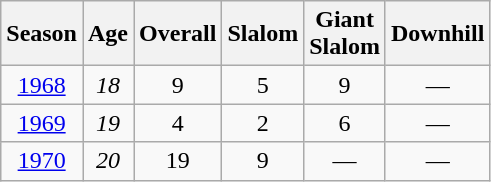<table class=wikitable style="text-align:center">
<tr>
<th>Season</th>
<th>Age</th>
<th>Overall</th>
<th>Slalom</th>
<th>Giant<br>Slalom</th>
<th>Downhill</th>
</tr>
<tr>
<td><a href='#'>1968</a></td>
<td><em>18</em></td>
<td>9</td>
<td>5</td>
<td>9</td>
<td>—</td>
</tr>
<tr>
<td><a href='#'>1969</a></td>
<td><em>19</em></td>
<td>4</td>
<td>2</td>
<td>6</td>
<td>—</td>
</tr>
<tr>
<td><a href='#'>1970</a></td>
<td><em>20</em></td>
<td>19</td>
<td>9</td>
<td>—</td>
<td>—</td>
</tr>
</table>
